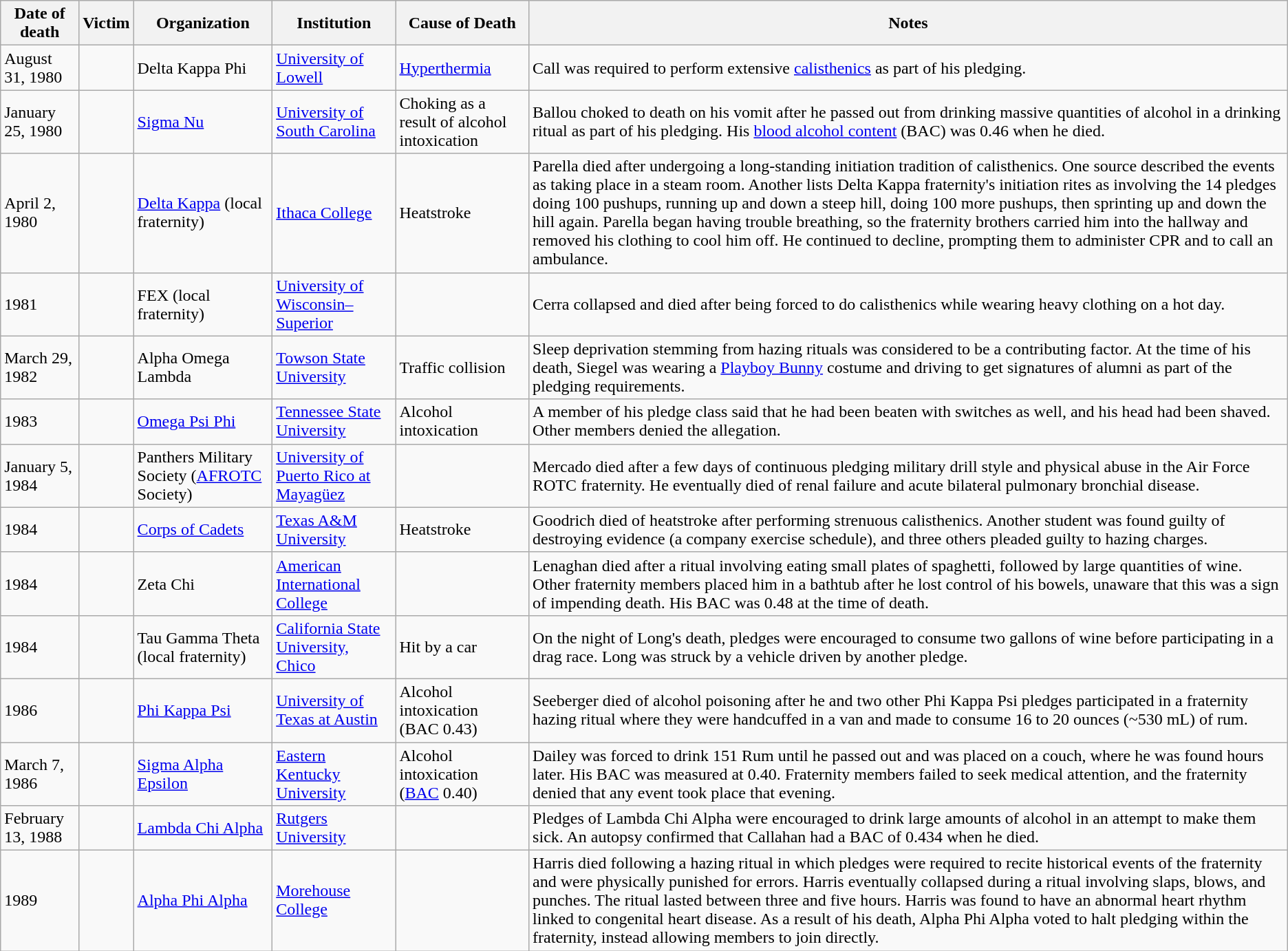<table class="wikitable sortable">
<tr>
<th>Date of death</th>
<th>Victim</th>
<th>Organization</th>
<th>Institution</th>
<th>Cause of Death</th>
<th>Notes</th>
</tr>
<tr ->
<td>August 31, 1980</td>
<td></td>
<td>Delta Kappa Phi</td>
<td><a href='#'>University of Lowell</a></td>
<td><a href='#'>Hyperthermia</a></td>
<td>Call was required to perform extensive <a href='#'>calisthenics</a> as part of his pledging.</td>
</tr>
<tr>
<td>January 25, 1980</td>
<td></td>
<td><a href='#'>Sigma Nu</a></td>
<td><a href='#'>University of South Carolina</a></td>
<td>Choking as a result of alcohol intoxication</td>
<td>Ballou choked to death on his vomit after he passed out from drinking massive quantities of alcohol in a drinking ritual as part of his pledging. His <a href='#'>blood alcohol content</a> (BAC) was 0.46 when he died.</td>
</tr>
<tr>
<td>April 2, 1980</td>
<td></td>
<td><a href='#'>Delta Kappa</a> (local fraternity)</td>
<td><a href='#'>Ithaca College</a></td>
<td>Heatstroke</td>
<td>Parella died after undergoing a long-standing initiation tradition of calisthenics. One source described the events as taking place in a steam room. Another lists Delta Kappa fraternity's initiation rites as involving the 14 pledges doing 100 pushups, running up and down a steep hill, doing 100 more pushups, then sprinting up and down the hill again. Parella began having trouble breathing, so the fraternity brothers carried him into the hallway and removed his clothing to cool him off. He continued to decline, prompting them to administer CPR and to call an ambulance.</td>
</tr>
<tr>
<td>1981</td>
<td></td>
<td>FEX (local fraternity)</td>
<td><a href='#'>University of Wisconsin–Superior</a></td>
<td></td>
<td>Cerra collapsed and died after being forced to do calisthenics while wearing heavy clothing on a hot day.</td>
</tr>
<tr>
<td>March 29, 1982</td>
<td></td>
<td>Alpha Omega Lambda</td>
<td><a href='#'>Towson State University</a></td>
<td>Traffic collision</td>
<td>Sleep deprivation stemming from hazing rituals was considered to be a contributing factor. At the time of his death, Siegel was wearing a <a href='#'>Playboy Bunny</a> costume and driving to get signatures of alumni as part of the pledging requirements.</td>
</tr>
<tr>
<td>1983</td>
<td></td>
<td><a href='#'>Omega Psi Phi</a></td>
<td><a href='#'>Tennessee State University</a></td>
<td>Alcohol intoxication</td>
<td>A member of his pledge class said that he had been beaten with switches as well, and his head had been shaved. Other members denied the allegation.</td>
</tr>
<tr>
<td>January 5, 1984</td>
<td></td>
<td>Panthers Military Society (<a href='#'>AFROTC</a> Society)</td>
<td><a href='#'>University of Puerto Rico at Mayagüez</a></td>
<td></td>
<td>Mercado died after a few days of continuous pledging military drill style and physical abuse in the Air Force ROTC fraternity.  He eventually died of renal failure and acute bilateral pulmonary bronchial disease.<br></td>
</tr>
<tr>
<td>1984</td>
<td></td>
<td><a href='#'>Corps of Cadets</a></td>
<td><a href='#'>Texas A&M University</a></td>
<td>Heatstroke</td>
<td>Goodrich died of heatstroke after performing strenuous calisthenics. Another student was found guilty of destroying evidence (a company exercise schedule), and three others pleaded guilty to hazing charges.</td>
</tr>
<tr>
<td>1984</td>
<td></td>
<td>Zeta Chi</td>
<td><a href='#'>American International College</a></td>
<td></td>
<td>Lenaghan died after a ritual involving eating small plates of spaghetti, followed by large quantities of wine. Other fraternity members placed him in a bathtub after he lost control of his bowels, unaware that this was a sign of impending death. His BAC was 0.48 at the time of death.</td>
</tr>
<tr>
<td>1984</td>
<td></td>
<td>Tau Gamma Theta (local fraternity)</td>
<td><a href='#'>California State University, Chico</a></td>
<td>Hit by a car</td>
<td>On the night of Long's death, pledges were encouraged to consume two gallons of wine before participating in a drag race. Long was struck by a vehicle driven by another pledge.</td>
</tr>
<tr>
<td>1986</td>
<td></td>
<td><a href='#'>Phi Kappa Psi</a></td>
<td><a href='#'>University of Texas at Austin</a></td>
<td>Alcohol intoxication<br>(BAC 0.43)</td>
<td>Seeberger died of alcohol poisoning after he and two other Phi Kappa Psi pledges participated in a fraternity hazing ritual where they were handcuffed in a van and made to consume 16 to 20 ounces (~530 mL) of rum.</td>
</tr>
<tr>
<td>March 7, 1986</td>
<td></td>
<td><a href='#'>Sigma Alpha Epsilon</a></td>
<td><a href='#'>Eastern Kentucky University</a></td>
<td>Alcohol intoxication<br>(<a href='#'>BAC</a> 0.40)</td>
<td>Dailey was forced to drink 151 Rum until he passed out and was placed on a couch, where he was found hours later. His BAC was measured at 0.40. Fraternity members failed to seek medical attention, and the fraternity denied that any event took place that evening.</td>
</tr>
<tr>
<td>February 13, 1988</td>
<td></td>
<td><a href='#'>Lambda Chi Alpha</a></td>
<td><a href='#'>Rutgers University</a></td>
<td></td>
<td>Pledges of Lambda Chi Alpha were encouraged to drink large amounts of alcohol in an attempt to make them sick. An autopsy confirmed that Callahan had a BAC of 0.434 when he died.</td>
</tr>
<tr>
<td>1989</td>
<td></td>
<td><a href='#'>Alpha Phi Alpha</a></td>
<td><a href='#'>Morehouse College</a></td>
<td></td>
<td>Harris died following a hazing ritual in which pledges were required to recite historical events of the fraternity and were physically punished for errors. Harris eventually collapsed during a ritual involving slaps, blows, and punches. The ritual lasted between three and five hours. Harris was found to have an abnormal heart rhythm linked to congenital heart disease. As a result of his death, Alpha Phi Alpha voted to halt pledging within the fraternity, instead allowing members to join directly.</td>
</tr>
</table>
